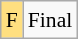<table class="wikitable" style="margin:0.5em auto; font-size:90%; line-height:1.25em;">
<tr>
<td bgcolor="#FFDF80" align=center>F</td>
<td>Final</td>
</tr>
</table>
